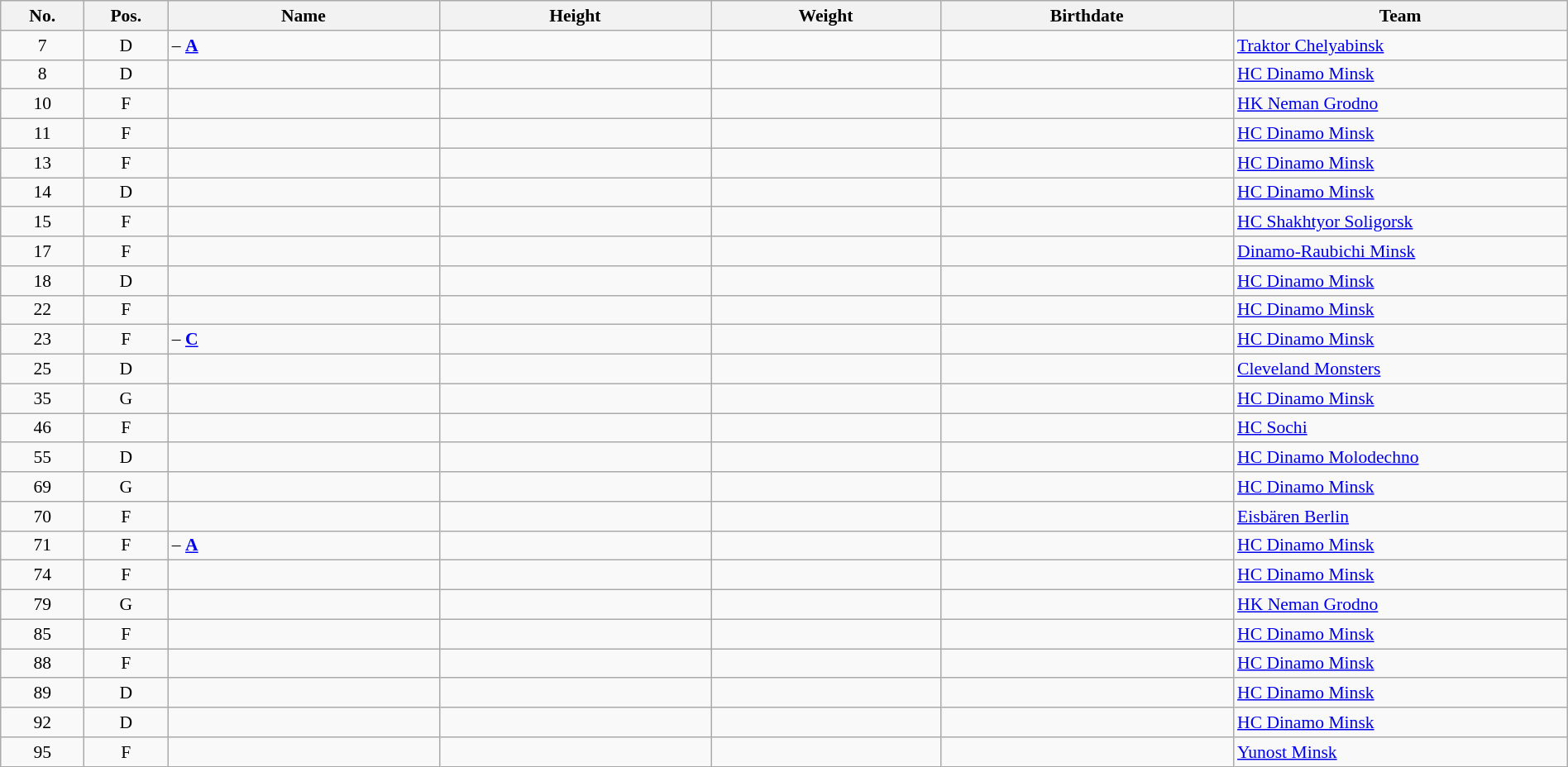<table width="100%" class="wikitable sortable" style="font-size: 90%; text-align: center;">
<tr>
<th style="width:  4%;">No.</th>
<th style="width:  4%;">Pos.</th>
<th style="width: 13%;">Name</th>
<th style="width: 13%;">Height</th>
<th style="width: 11%;">Weight</th>
<th style="width: 14%;">Birthdate</th>
<th style="width: 16%;">Team</th>
</tr>
<tr>
<td>7</td>
<td>D</td>
<td align=left> – <strong><a href='#'>A</a></strong></td>
<td></td>
<td></td>
<td></td>
<td style="text-align:left;"> <a href='#'>Traktor Chelyabinsk</a></td>
</tr>
<tr>
<td>8</td>
<td>D</td>
<td align=left></td>
<td></td>
<td></td>
<td></td>
<td style="text-align:left;"> <a href='#'>HC Dinamo Minsk</a></td>
</tr>
<tr>
<td>10</td>
<td>F</td>
<td align=left></td>
<td></td>
<td></td>
<td></td>
<td style="text-align:left;"> <a href='#'>HK Neman Grodno</a></td>
</tr>
<tr>
<td>11</td>
<td>F</td>
<td align=left></td>
<td></td>
<td></td>
<td></td>
<td style="text-align:left;"> <a href='#'>HC Dinamo Minsk</a></td>
</tr>
<tr>
<td>13</td>
<td>F</td>
<td align=left></td>
<td></td>
<td></td>
<td></td>
<td style="text-align:left;"> <a href='#'>HC Dinamo Minsk</a></td>
</tr>
<tr>
<td>14</td>
<td>D</td>
<td align=left></td>
<td></td>
<td></td>
<td></td>
<td style="text-align:left;"> <a href='#'>HC Dinamo Minsk</a></td>
</tr>
<tr>
<td>15</td>
<td>F</td>
<td align=left></td>
<td></td>
<td></td>
<td></td>
<td style="text-align:left;"> <a href='#'>HC Shakhtyor Soligorsk</a></td>
</tr>
<tr>
<td>17</td>
<td>F</td>
<td align=left></td>
<td></td>
<td></td>
<td></td>
<td style="text-align:left;"> <a href='#'>Dinamo-Raubichi Minsk</a></td>
</tr>
<tr>
<td>18</td>
<td>D</td>
<td align=left></td>
<td></td>
<td></td>
<td></td>
<td style="text-align:left;"> <a href='#'>HC Dinamo Minsk</a></td>
</tr>
<tr>
<td>22</td>
<td>F</td>
<td align=left></td>
<td></td>
<td></td>
<td></td>
<td style="text-align:left;"> <a href='#'>HC Dinamo Minsk</a></td>
</tr>
<tr>
<td>23</td>
<td>F</td>
<td align=left> – <strong><a href='#'>C</a></strong></td>
<td></td>
<td></td>
<td></td>
<td style="text-align:left;"> <a href='#'>HC Dinamo Minsk</a></td>
</tr>
<tr>
<td>25</td>
<td>D</td>
<td align=left></td>
<td></td>
<td></td>
<td></td>
<td style="text-align:left;"> <a href='#'>Cleveland Monsters</a></td>
</tr>
<tr>
<td>35</td>
<td>G</td>
<td align=left></td>
<td></td>
<td></td>
<td></td>
<td style="text-align:left;"> <a href='#'>HC Dinamo Minsk</a></td>
</tr>
<tr>
<td>46</td>
<td>F</td>
<td align=left></td>
<td></td>
<td></td>
<td></td>
<td style="text-align:left;"> <a href='#'>HC Sochi</a></td>
</tr>
<tr>
<td>55</td>
<td>D</td>
<td align=left></td>
<td></td>
<td></td>
<td></td>
<td style="text-align:left;"> <a href='#'>HC Dinamo Molodechno</a></td>
</tr>
<tr>
<td>69</td>
<td>G</td>
<td align=left></td>
<td></td>
<td></td>
<td></td>
<td style="text-align:left;"> <a href='#'>HC Dinamo Minsk</a></td>
</tr>
<tr>
<td>70</td>
<td>F</td>
<td align=left></td>
<td></td>
<td></td>
<td></td>
<td style="text-align:left;"> <a href='#'>Eisbären Berlin</a></td>
</tr>
<tr>
<td>71</td>
<td>F</td>
<td align=left> – <strong><a href='#'>A</a></strong></td>
<td></td>
<td></td>
<td></td>
<td style="text-align:left;"> <a href='#'>HC Dinamo Minsk</a></td>
</tr>
<tr>
<td>74</td>
<td>F</td>
<td align=left></td>
<td></td>
<td></td>
<td></td>
<td style="text-align:left;"> <a href='#'>HC Dinamo Minsk</a></td>
</tr>
<tr>
<td>79</td>
<td>G</td>
<td align=left></td>
<td></td>
<td></td>
<td></td>
<td style="text-align:left;"> <a href='#'>HK Neman Grodno</a></td>
</tr>
<tr>
<td>85</td>
<td>F</td>
<td align=left></td>
<td></td>
<td></td>
<td></td>
<td style="text-align:left;"> <a href='#'>HC Dinamo Minsk</a></td>
</tr>
<tr>
<td>88</td>
<td>F</td>
<td align=left></td>
<td></td>
<td></td>
<td></td>
<td style="text-align:left;"> <a href='#'>HC Dinamo Minsk</a></td>
</tr>
<tr>
<td>89</td>
<td>D</td>
<td align=left></td>
<td></td>
<td></td>
<td></td>
<td style="text-align:left;"> <a href='#'>HC Dinamo Minsk</a></td>
</tr>
<tr>
<td>92</td>
<td>D</td>
<td align=left></td>
<td></td>
<td></td>
<td></td>
<td style="text-align:left;"> <a href='#'>HC Dinamo Minsk</a></td>
</tr>
<tr>
<td>95</td>
<td>F</td>
<td align=left></td>
<td></td>
<td></td>
<td></td>
<td style="text-align:left;"> <a href='#'>Yunost Minsk</a></td>
</tr>
</table>
